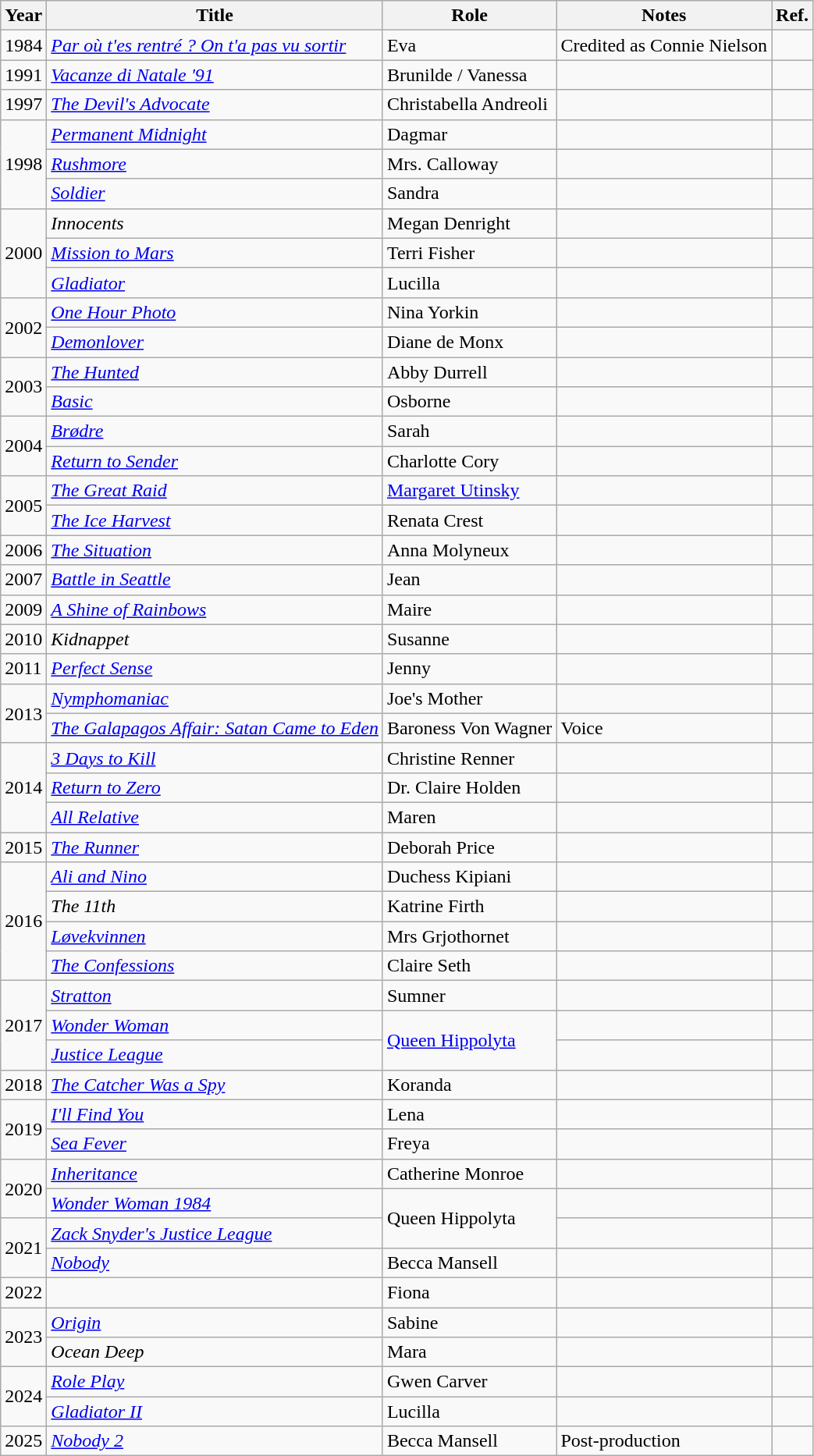<table class="wikitable sortable">
<tr>
<th>Year</th>
<th>Title</th>
<th>Role</th>
<th class="unsortable">Notes</th>
<th>Ref.</th>
</tr>
<tr>
<td>1984</td>
<td><em><a href='#'>Par où t'es rentré ? On t'a pas vu sortir</a></em></td>
<td>Eva</td>
<td>Credited as Connie Nielson</td>
<td></td>
</tr>
<tr>
<td>1991</td>
<td><em><a href='#'>Vacanze di Natale '91</a></em></td>
<td>Brunilde / Vanessa</td>
<td></td>
<td></td>
</tr>
<tr>
<td>1997</td>
<td><em><a href='#'>The Devil's Advocate</a></em></td>
<td>Christabella Andreoli</td>
<td></td>
<td></td>
</tr>
<tr>
<td rowspan=3>1998</td>
<td><em><a href='#'>Permanent Midnight</a></em></td>
<td>Dagmar</td>
<td></td>
<td></td>
</tr>
<tr>
<td><em><a href='#'>Rushmore</a></em></td>
<td>Mrs. Calloway</td>
<td></td>
<td></td>
</tr>
<tr>
<td><em><a href='#'>Soldier</a></em></td>
<td>Sandra</td>
<td></td>
<td></td>
</tr>
<tr>
<td rowspan=3>2000</td>
<td><em>Innocents</em></td>
<td>Megan Denright</td>
<td></td>
<td></td>
</tr>
<tr>
<td><em><a href='#'>Mission to Mars</a></em></td>
<td>Terri Fisher</td>
<td></td>
<td></td>
</tr>
<tr>
<td><em><a href='#'>Gladiator</a></em></td>
<td>Lucilla</td>
<td></td>
<td></td>
</tr>
<tr>
<td rowspan=2>2002</td>
<td><em><a href='#'>One Hour Photo</a></em></td>
<td>Nina Yorkin</td>
<td></td>
<td></td>
</tr>
<tr>
<td><em><a href='#'>Demonlover</a></em></td>
<td>Diane de Monx</td>
<td></td>
<td></td>
</tr>
<tr>
<td rowspan=2>2003</td>
<td><em><a href='#'>The Hunted</a></em></td>
<td>Abby Durrell</td>
<td></td>
<td></td>
</tr>
<tr>
<td><em><a href='#'>Basic</a></em></td>
<td>Osborne</td>
<td></td>
<td></td>
</tr>
<tr>
<td rowspan=2>2004</td>
<td><em><a href='#'>Brødre</a></em></td>
<td>Sarah</td>
<td></td>
<td></td>
</tr>
<tr>
<td><em><a href='#'>Return to Sender</a></em></td>
<td>Charlotte Cory</td>
<td></td>
<td></td>
</tr>
<tr>
<td rowspan=2>2005</td>
<td><em><a href='#'>The Great Raid</a></em></td>
<td><a href='#'>Margaret Utinsky</a></td>
<td></td>
<td></td>
</tr>
<tr>
<td><em><a href='#'>The Ice Harvest</a></em></td>
<td>Renata Crest</td>
<td></td>
<td></td>
</tr>
<tr>
<td>2006</td>
<td><em><a href='#'>The Situation</a></em></td>
<td>Anna Molyneux</td>
<td></td>
<td></td>
</tr>
<tr>
<td>2007</td>
<td><em><a href='#'>Battle in Seattle</a></em></td>
<td>Jean</td>
<td></td>
<td></td>
</tr>
<tr>
<td>2009</td>
<td><em><a href='#'>A Shine of Rainbows</a></em></td>
<td>Maire</td>
<td></td>
<td></td>
</tr>
<tr>
<td>2010</td>
<td><em>Kidnappet</em></td>
<td>Susanne</td>
<td></td>
<td></td>
</tr>
<tr>
<td>2011</td>
<td><em><a href='#'>Perfect Sense</a></em></td>
<td>Jenny</td>
<td></td>
<td></td>
</tr>
<tr>
<td rowspan=2>2013</td>
<td><em><a href='#'>Nymphomaniac</a></em></td>
<td>Joe's Mother</td>
<td></td>
<td></td>
</tr>
<tr>
<td><em><a href='#'>The Galapagos Affair: Satan Came to Eden</a></em></td>
<td>Baroness Von Wagner</td>
<td>Voice</td>
<td></td>
</tr>
<tr>
<td rowspan=3>2014</td>
<td><em><a href='#'>3 Days to Kill</a></em></td>
<td>Christine Renner</td>
<td></td>
<td></td>
</tr>
<tr>
<td><em><a href='#'>Return to Zero</a></em></td>
<td>Dr. Claire Holden</td>
<td></td>
<td></td>
</tr>
<tr>
<td><em><a href='#'>All Relative</a></em></td>
<td>Maren</td>
<td></td>
<td></td>
</tr>
<tr>
<td>2015</td>
<td><em><a href='#'>The Runner</a></em></td>
<td>Deborah Price</td>
<td></td>
<td></td>
</tr>
<tr>
<td rowspan=4>2016</td>
<td><em><a href='#'>Ali and Nino</a></em></td>
<td>Duchess Kipiani</td>
<td></td>
<td></td>
</tr>
<tr>
<td><em>The 11th</em></td>
<td>Katrine Firth</td>
<td></td>
<td></td>
</tr>
<tr>
<td><em><a href='#'>Løvekvinnen</a></em></td>
<td>Mrs Grjothornet</td>
<td></td>
<td></td>
</tr>
<tr>
<td><em><a href='#'>The Confessions</a></em></td>
<td>Claire Seth</td>
<td></td>
<td></td>
</tr>
<tr>
<td rowspan=3>2017</td>
<td><em><a href='#'>Stratton</a></em></td>
<td>Sumner</td>
<td></td>
<td></td>
</tr>
<tr>
<td><em><a href='#'>Wonder Woman</a></em></td>
<td rowspan=2><a href='#'>Queen Hippolyta</a></td>
<td></td>
<td></td>
</tr>
<tr>
<td><em><a href='#'>Justice League</a></em></td>
<td></td>
<td></td>
</tr>
<tr>
<td>2018</td>
<td><em><a href='#'>The Catcher Was a Spy</a></em></td>
<td>Koranda</td>
<td></td>
<td></td>
</tr>
<tr>
<td rowspan=2>2019</td>
<td><em><a href='#'>I'll Find You</a></em></td>
<td>Lena</td>
<td></td>
<td></td>
</tr>
<tr>
<td><em><a href='#'>Sea Fever</a></em></td>
<td>Freya</td>
<td></td>
<td></td>
</tr>
<tr>
<td rowspan=2>2020</td>
<td><em><a href='#'>Inheritance</a></em></td>
<td>Catherine Monroe</td>
<td></td>
<td></td>
</tr>
<tr>
<td><em><a href='#'>Wonder Woman 1984</a></em></td>
<td rowspan=2>Queen Hippolyta</td>
<td></td>
<td></td>
</tr>
<tr>
<td rowspan=2>2021</td>
<td><em><a href='#'>Zack Snyder's Justice League</a></em></td>
<td></td>
<td></td>
</tr>
<tr>
<td><em><a href='#'>Nobody</a></em></td>
<td>Becca Mansell</td>
<td></td>
<td></td>
</tr>
<tr>
<td>2022</td>
<td><em></em></td>
<td>Fiona</td>
<td></td>
</tr>
<tr>
<td rowspan="2">2023</td>
<td><em><a href='#'>Origin</a></em></td>
<td>Sabine</td>
<td></td>
<td></td>
</tr>
<tr>
<td><em>Ocean Deep</em></td>
<td>Mara</td>
<td></td>
<td></td>
</tr>
<tr>
<td rowspan="2">2024</td>
<td><em><a href='#'>Role Play</a></em></td>
<td>Gwen Carver</td>
<td></td>
<td></td>
</tr>
<tr>
<td><em><a href='#'>Gladiator II</a></em></td>
<td>Lucilla</td>
<td></td>
<td></td>
</tr>
<tr>
<td>2025</td>
<td><em><a href='#'>Nobody 2</a></em></td>
<td>Becca Mansell</td>
<td>Post-production</td>
<td></td>
</tr>
</table>
